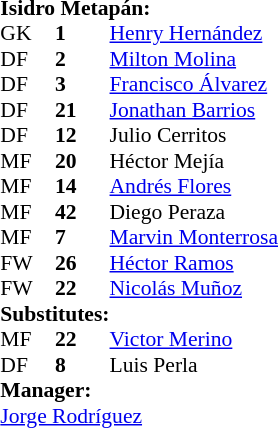<table style="font-size: 90%" cellspacing="0" cellpadding="0" align=right>
<tr>
<td colspan="4"><strong>Isidro Metapán:</strong></td>
</tr>
<tr>
<th width="25"></th>
<th width="25"></th>
</tr>
<tr>
<td>GK</td>
<td><strong>1</strong></td>
<td> <a href='#'>Henry Hernández</a></td>
</tr>
<tr>
<td>DF</td>
<td><strong>2</strong></td>
<td> <a href='#'>Milton Molina</a></td>
</tr>
<tr>
<td>DF</td>
<td><strong>3</strong></td>
<td> <a href='#'>Francisco Álvarez</a></td>
</tr>
<tr>
<td>DF</td>
<td><strong>21</strong></td>
<td> <a href='#'>Jonathan Barrios</a></td>
</tr>
<tr>
<td>DF</td>
<td><strong>12</strong></td>
<td> Julio Cerritos</td>
</tr>
<tr>
<td>MF</td>
<td><strong>20</strong></td>
<td> Héctor Mejía</td>
</tr>
<tr>
<td>MF</td>
<td><strong>14</strong></td>
<td> <a href='#'>Andrés Flores</a></td>
<td></td>
<td></td>
</tr>
<tr>
<td>MF</td>
<td><strong>42</strong></td>
<td> Diego Peraza</td>
<td></td>
<td></td>
</tr>
<tr>
<td>MF</td>
<td><strong>7</strong></td>
<td> <a href='#'>Marvin Monterrosa</a></td>
<td></td>
<td>  </td>
</tr>
<tr>
<td>FW</td>
<td><strong>26</strong></td>
<td> <a href='#'>Héctor Ramos</a></td>
</tr>
<tr>
<td>FW</td>
<td><strong>22</strong></td>
<td> <a href='#'>Nicolás Muñoz</a></td>
</tr>
<tr>
<td colspan=2><strong>Substitutes:</strong></td>
</tr>
<tr>
<td>MF</td>
<td><strong>22</strong></td>
<td> <a href='#'>Victor Merino</a></td>
<td></td>
<td></td>
</tr>
<tr>
<td>DF</td>
<td><strong>8</strong></td>
<td> Luis Perla</td>
<td></td>
<td></td>
</tr>
<tr>
<td colspan=3><strong>Manager:</strong></td>
</tr>
<tr>
<td colspan=4> <a href='#'>Jorge Rodríguez</a></td>
</tr>
</table>
